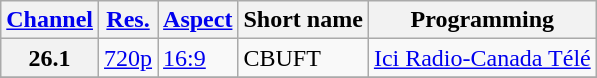<table class="wikitable">
<tr>
<th><a href='#'>Channel</a></th>
<th><a href='#'>Res.</a></th>
<th><a href='#'>Aspect</a></th>
<th>Short name</th>
<th>Programming</th>
</tr>
<tr>
<th scope = "row">26.1</th>
<td><a href='#'>720p</a></td>
<td><a href='#'>16:9</a></td>
<td>CBUFT</td>
<td><a href='#'>Ici Radio-Canada Télé</a></td>
</tr>
<tr>
</tr>
</table>
